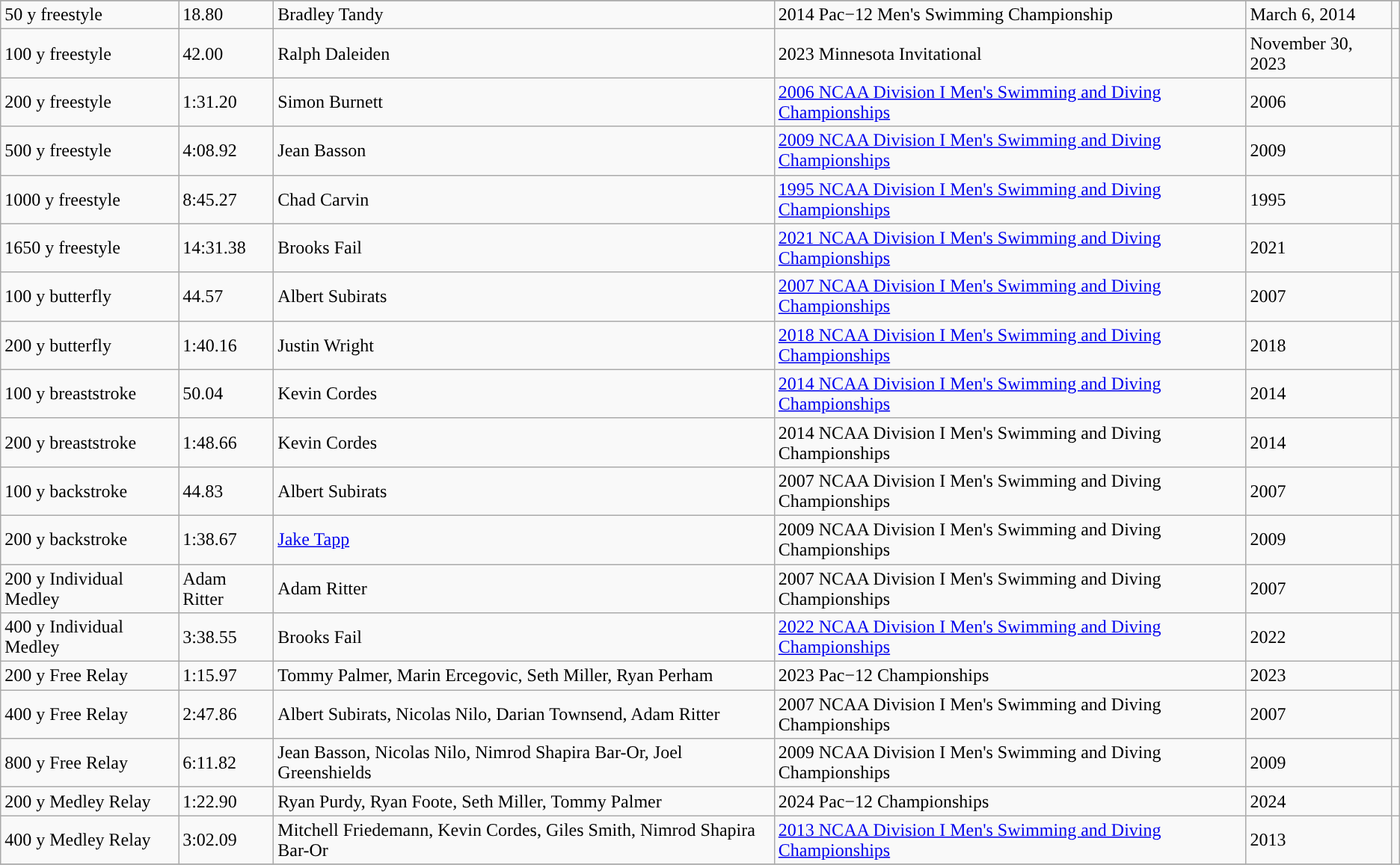<table class="wikitable">
<tr style="background:#eee;">
</tr>
<tr>
<td>50 y freestyle</td>
<td style='text-align:left;"'>18.80</td>
<td>Bradley Tandy</td>
<td>2014 Pac−12 Men's Swimming Championship</td>
<td>March 6, 2014</td>
<td></td>
</tr>
<tr>
<td>100 y freestyle</td>
<td style='text-align:left;"'>42.00</td>
<td>Ralph Daleiden</td>
<td>2023 Minnesota Invitational</td>
<td>November 30, 2023</td>
<td></td>
</tr>
<tr>
<td>200 y freestyle</td>
<td style='text-align:left;"'>1:31.20</td>
<td>Simon Burnett</td>
<td><a href='#'>2006 NCAA Division I Men's Swimming and Diving Championships</a></td>
<td>2006</td>
<td></td>
</tr>
<tr>
<td>500 y freestyle</td>
<td style='text-align:left;"'>4:08.92</td>
<td>Jean Basson</td>
<td><a href='#'>2009 NCAA Division I Men's Swimming and Diving Championships</a></td>
<td>2009</td>
<td></td>
</tr>
<tr>
<td>1000 y freestyle</td>
<td style='text-align:left;"'>8:45.27</td>
<td>Chad Carvin</td>
<td><a href='#'>1995 NCAA Division I Men's Swimming and Diving Championships</a></td>
<td>1995</td>
<td></td>
</tr>
<tr>
<td>1650 y freestyle</td>
<td style='text-align:left;"'>14:31.38</td>
<td>Brooks Fail</td>
<td><a href='#'>2021 NCAA Division I Men's Swimming and Diving Championships</a></td>
<td>2021</td>
<td></td>
</tr>
<tr>
<td>100 y butterfly</td>
<td style='text-align:left;"'>44.57</td>
<td>Albert Subirats</td>
<td><a href='#'>2007 NCAA Division I Men's Swimming and Diving Championships</a></td>
<td>2007</td>
<td></td>
</tr>
<tr>
<td>200 y butterfly</td>
<td style='text-align:left;"'>1:40.16</td>
<td>Justin Wright</td>
<td><a href='#'>2018 NCAA Division I Men's Swimming and Diving Championships</a></td>
<td>2018</td>
<td></td>
</tr>
<tr>
<td>100 y breaststroke</td>
<td style='text-align:left;"'>50.04</td>
<td>Kevin Cordes</td>
<td><a href='#'>2014 NCAA Division I Men's Swimming and Diving Championships</a></td>
<td>2014</td>
<td></td>
</tr>
<tr>
<td>200 y breaststroke</td>
<td style='text-align:left;"'>1:48.66</td>
<td>Kevin Cordes</td>
<td>2014 NCAA Division I Men's Swimming and Diving Championships</td>
<td>2014</td>
<td></td>
</tr>
<tr>
<td>100 y backstroke</td>
<td style='text-align:left;"'>44.83</td>
<td>Albert Subirats</td>
<td>2007 NCAA Division I Men's Swimming and Diving Championships</td>
<td>2007</td>
<td></td>
</tr>
<tr>
<td>200 y backstroke</td>
<td style='text-align:left;"'>1:38.67</td>
<td><a href='#'>Jake Tapp</a></td>
<td>2009 NCAA Division I Men's Swimming and Diving Championships</td>
<td>2009</td>
<td></td>
</tr>
<tr>
<td>200 y Individual Medley</td>
<td style='text-align:left;"'>Adam Ritter</td>
<td>Adam Ritter</td>
<td>2007 NCAA Division I Men's Swimming and Diving Championships</td>
<td>2007</td>
<td></td>
</tr>
<tr>
<td>400 y Individual Medley</td>
<td style='text-align:left;"'>3:38.55</td>
<td>Brooks Fail</td>
<td><a href='#'>2022 NCAA Division I Men's Swimming and Diving Championships</a></td>
<td>2022</td>
<td></td>
</tr>
<tr>
<td>200 y Free Relay</td>
<td style='text-align:left;"'>1:15.97</td>
<td>Tommy Palmer, Marin Ercegovic, Seth Miller, Ryan Perham</td>
<td>2023 Pac−12 Championships</td>
<td>2023</td>
<td></td>
</tr>
<tr>
<td>400 y Free Relay</td>
<td style='text-align:left;"'>2:47.86</td>
<td>Albert Subirats, Nicolas Nilo, Darian Townsend, Adam Ritter</td>
<td>2007 NCAA Division I Men's Swimming and Diving Championships</td>
<td>2007</td>
<td></td>
</tr>
<tr>
<td>800 y Free Relay</td>
<td style='text-align:left;"'>6:11.82</td>
<td>Jean Basson, Nicolas Nilo, Nimrod Shapira Bar-Or, Joel Greenshields</td>
<td>2009 NCAA Division I Men's Swimming and Diving Championships</td>
<td>2009</td>
<td></td>
</tr>
<tr>
<td>200 y Medley Relay</td>
<td style='text-align:left;"'>1:22.90</td>
<td>Ryan Purdy, Ryan Foote, Seth Miller, Tommy Palmer</td>
<td>2024 Pac−12 Championships</td>
<td>2024</td>
<td></td>
</tr>
<tr>
<td>400 y Medley Relay</td>
<td style='text-align:left;"'>3:02.09</td>
<td>Mitchell Friedemann, Kevin Cordes, Giles Smith, Nimrod Shapira Bar-Or</td>
<td><a href='#'>2013 NCAA Division I Men's Swimming and Diving Championships</a></td>
<td>2013</td>
<td></td>
</tr>
<tr>
</tr>
</table>
